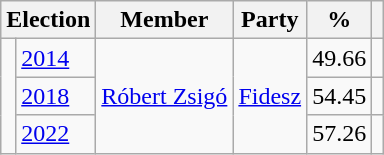<table class=wikitable>
<tr>
<th colspan=2>Election</th>
<th>Member</th>
<th>Party</th>
<th>%</th>
<th></th>
</tr>
<tr>
<td rowspan=3 bgcolor=></td>
<td><a href='#'>2014</a></td>
<td rowspan=3><a href='#'>Róbert Zsigó</a></td>
<td rowspan=3><a href='#'>Fidesz</a></td>
<td align=right>49.66</td>
<td align=center></td>
</tr>
<tr>
<td><a href='#'>2018</a></td>
<td align=right>54.45</td>
<td align=center></td>
</tr>
<tr>
<td><a href='#'>2022</a></td>
<td align=right>57.26</td>
<td align=center></td>
</tr>
</table>
